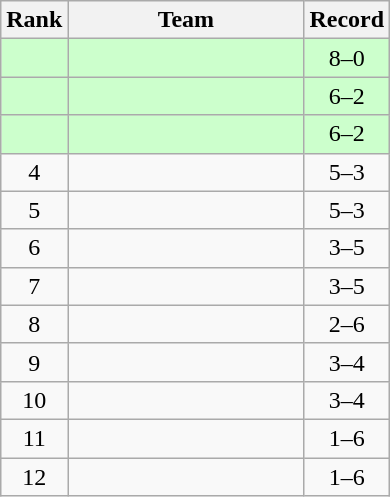<table class="wikitable">
<tr>
<th>Rank</th>
<th width=150px>Team</th>
<th>Record</th>
</tr>
<tr bgcolor=ccffcc>
<td align=center></td>
<td></td>
<td align=center>8–0</td>
</tr>
<tr bgcolor=ccffcc>
<td align=center></td>
<td></td>
<td align=center>6–2</td>
</tr>
<tr bgcolor=ccffcc>
<td align=center></td>
<td></td>
<td align=center>6–2</td>
</tr>
<tr>
<td align=center>4</td>
<td></td>
<td align=center>5–3</td>
</tr>
<tr>
<td align=center>5</td>
<td></td>
<td align=center>5–3</td>
</tr>
<tr>
<td align=center>6</td>
<td></td>
<td align=center>3–5</td>
</tr>
<tr>
<td align=center>7</td>
<td></td>
<td align=center>3–5</td>
</tr>
<tr>
<td align=center>8</td>
<td></td>
<td align=center>2–6</td>
</tr>
<tr>
<td align=center>9</td>
<td></td>
<td align=center>3–4</td>
</tr>
<tr>
<td align=center>10</td>
<td></td>
<td align=center>3–4</td>
</tr>
<tr>
<td align=center>11</td>
<td></td>
<td align=center>1–6</td>
</tr>
<tr>
<td align=center>12</td>
<td></td>
<td align=center>1–6</td>
</tr>
</table>
